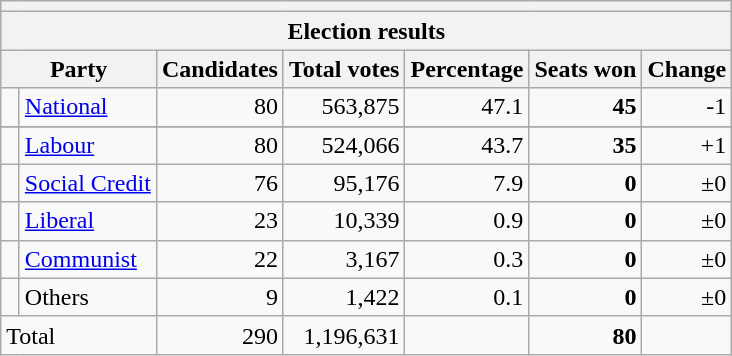<table class="wikitable" style="text-align:right">
<tr>
<th colspan=7></th>
</tr>
<tr>
<th colspan=7>Election results</th>
</tr>
<tr>
<th colspan=2>Party</th>
<th>Candidates</th>
<th>Total votes</th>
<th>Percentage</th>
<th>Seats won</th>
<th>Change</th>
</tr>
<tr>
<td width=5 bgcolor=></td>
<td align=left><a href='#'>National</a></td>
<td>80</td>
<td>563,875</td>
<td>47.1</td>
<td><strong>45</strong></td>
<td>-1</td>
</tr>
<tr>
</tr>
<tr>
<td bgcolor=></td>
<td align=left><a href='#'>Labour</a></td>
<td>80</td>
<td>524,066</td>
<td>43.7</td>
<td><strong>35</strong></td>
<td>+1</td>
</tr>
<tr>
<td bgcolor=></td>
<td align=left><a href='#'>Social Credit</a></td>
<td>76</td>
<td>95,176</td>
<td>7.9</td>
<td><strong>0</strong></td>
<td>±0</td>
</tr>
<tr>
<td bgcolor=></td>
<td align=left><a href='#'>Liberal</a></td>
<td>23</td>
<td>10,339</td>
<td>0.9</td>
<td><strong>0</strong></td>
<td>±0</td>
</tr>
<tr>
<td bgcolor=></td>
<td align=left><a href='#'>Communist</a></td>
<td>22</td>
<td>3,167</td>
<td>0.3</td>
<td><strong>0</strong></td>
<td>±0</td>
</tr>
<tr>
<td bgcolor=></td>
<td align=left>Others</td>
<td>9</td>
<td>1,422</td>
<td>0.1</td>
<td><strong>0</strong></td>
<td>±0</td>
</tr>
<tr bgcolor=>
<td colspan=2 align=left>Total</td>
<td>290</td>
<td>1,196,631</td>
<td></td>
<td><strong>80</strong></td>
<td></td>
</tr>
</table>
